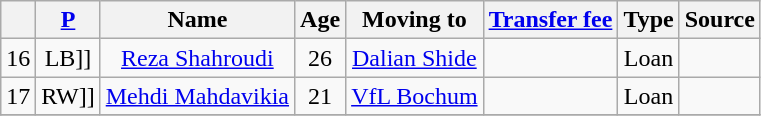<table class="wikitable sortable " style="text-align:center">
<tr>
<th></th>
<th><a href='#'>P</a></th>
<th>Name</th>
<th>Age</th>
<th>Moving to</th>
<th><a href='#'>Transfer fee</a></th>
<th>Type</th>
<th>Source</th>
</tr>
<tr>
<td>16</td>
<td [[>LB]]</td>
<td><a href='#'>Reza Shahroudi</a></td>
<td>26</td>
<td> <a href='#'>Dalian Shide</a></td>
<td></td>
<td>Loan</td>
<td></td>
</tr>
<tr>
<td>17</td>
<td [[>RW]]</td>
<td><a href='#'>Mehdi Mahdavikia</a></td>
<td>21</td>
<td> <a href='#'>VfL Bochum</a></td>
<td></td>
<td>Loan</td>
<td></td>
</tr>
<tr>
</tr>
</table>
